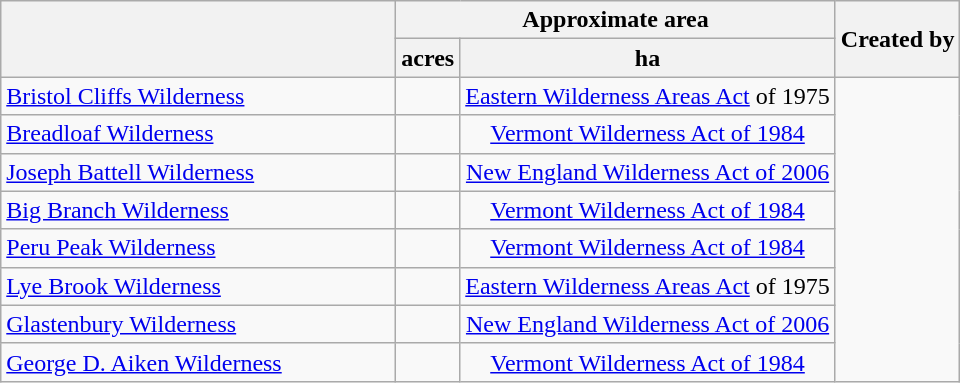<table class="wikitable">
<tr>
<th scope="col" style="width: 16em;" rowspan=2></th>
<th scope="col" style="width: 10em;" colspan=2>Approximate area</th>
<th rowspan=2>Created by</th>
</tr>
<tr>
<th>acres</th>
<th>ha</th>
</tr>
<tr>
<td scope=row><a href='#'>Bristol Cliffs Wilderness</a></td>
<td></td>
<td style="text-align: center;"><a href='#'>Eastern Wilderness Areas Act</a> of 1975</td>
</tr>
<tr>
<td scope=row><a href='#'>Breadloaf Wilderness</a></td>
<td></td>
<td style="text-align: center;"><a href='#'>Vermont Wilderness Act of 1984</a></td>
</tr>
<tr>
<td scope=row><a href='#'>Joseph Battell Wilderness</a></td>
<td></td>
<td style="text-align: center;"><a href='#'>New England Wilderness Act of 2006</a></td>
</tr>
<tr>
<td scope=row><a href='#'>Big Branch Wilderness</a></td>
<td></td>
<td style="text-align: center;"><a href='#'>Vermont Wilderness Act of 1984</a></td>
</tr>
<tr>
<td scope=row><a href='#'>Peru Peak Wilderness</a></td>
<td></td>
<td style="text-align: center;"><a href='#'>Vermont Wilderness Act of 1984</a></td>
</tr>
<tr>
<td scope=row><a href='#'>Lye Brook Wilderness</a></td>
<td></td>
<td style="text-align: center;"><a href='#'>Eastern Wilderness Areas Act</a> of 1975</td>
</tr>
<tr>
<td scope=row><a href='#'>Glastenbury Wilderness</a></td>
<td></td>
<td style="text-align: center;"><a href='#'>New England Wilderness Act of 2006</a></td>
</tr>
<tr>
<td scope=row><a href='#'>George D. Aiken Wilderness</a></td>
<td></td>
<td style="text-align: center;"><a href='#'>Vermont Wilderness Act of 1984</a></td>
</tr>
</table>
